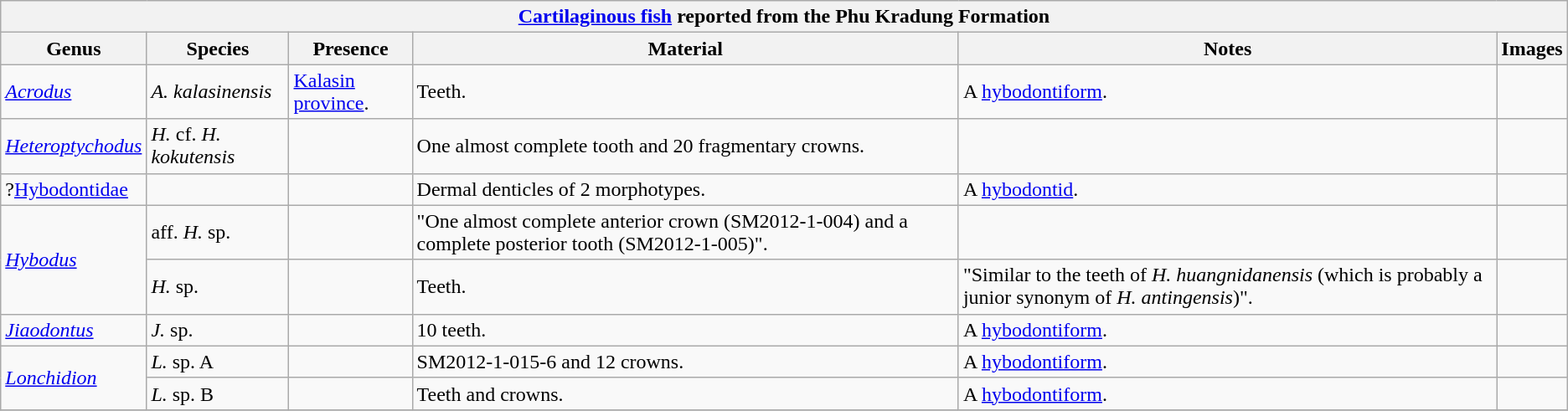<table class="wikitable" align="center">
<tr>
<th colspan="6" align="center"><strong><a href='#'>Cartilaginous fish</a> reported from the Phu Kradung Formation</strong></th>
</tr>
<tr>
<th>Genus</th>
<th>Species</th>
<th>Presence</th>
<th><strong>Material</strong></th>
<th>Notes</th>
<th>Images</th>
</tr>
<tr>
<td><em><a href='#'>Acrodus</a></em></td>
<td><em>A. kalasinensis</em></td>
<td><a href='#'>Kalasin province</a>.</td>
<td>Teeth.</td>
<td>A <a href='#'>hybodontiform</a>.</td>
<td></td>
</tr>
<tr>
<td><em><a href='#'>Heteroptychodus</a></em></td>
<td><em>H.</em> cf. <em>H. kokutensis</em></td>
<td></td>
<td>One almost complete tooth and 20 fragmentary crowns.</td>
<td></td>
<td></td>
</tr>
<tr>
<td>?<a href='#'>Hybodontidae</a></td>
<td></td>
<td></td>
<td>Dermal denticles of 2 morphotypes.</td>
<td>A <a href='#'>hybodontid</a>.</td>
<td></td>
</tr>
<tr>
<td rowspan="2"><em><a href='#'>Hybodus</a></em></td>
<td>aff. <em>H.</em> sp.</td>
<td></td>
<td>"One almost complete anterior crown (SM2012-1-004) and a complete posterior tooth (SM2012-1-005)".</td>
<td></td>
<td></td>
</tr>
<tr>
<td><em>H.</em> sp.</td>
<td></td>
<td>Teeth.</td>
<td>"Similar to the teeth of <em>H. huangnidanensis</em> (which is probably a junior synonym of <em>H. antingensis</em>)".</td>
<td></td>
</tr>
<tr>
<td><em><a href='#'>Jiaodontus</a></em></td>
<td><em>J.</em> sp.</td>
<td></td>
<td>10 teeth.</td>
<td>A <a href='#'>hybodontiform</a>.</td>
<td></td>
</tr>
<tr>
<td rowspan="2"><em><a href='#'>Lonchidion</a></em></td>
<td><em>L.</em> sp. A</td>
<td></td>
<td>SM2012-1-015-6 and 12 crowns.</td>
<td>A <a href='#'>hybodontiform</a>.</td>
<td></td>
</tr>
<tr>
<td><em>L.</em> sp. B</td>
<td></td>
<td>Teeth and crowns.</td>
<td>A <a href='#'>hybodontiform</a>.</td>
<td></td>
</tr>
<tr>
</tr>
</table>
